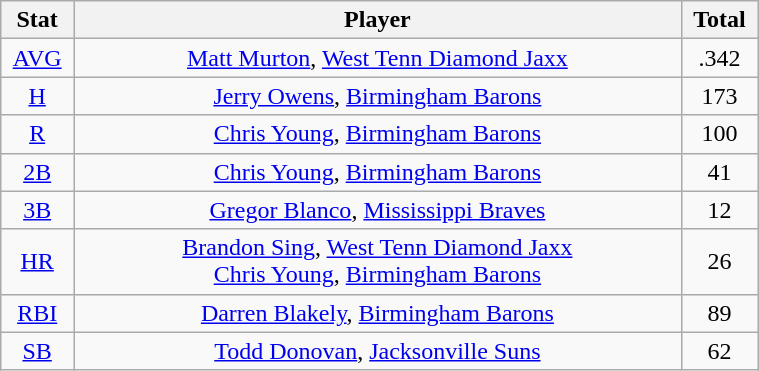<table class="wikitable" width="40%" style="text-align:center;">
<tr>
<th width="5%">Stat</th>
<th width="60%">Player</th>
<th width="5%">Total</th>
</tr>
<tr>
<td><a href='#'>AVG</a></td>
<td><a href='#'>Matt Murton</a>, <a href='#'>West Tenn Diamond Jaxx</a></td>
<td>.342</td>
</tr>
<tr>
<td><a href='#'>H</a></td>
<td><a href='#'>Jerry Owens</a>, <a href='#'>Birmingham Barons</a></td>
<td>173</td>
</tr>
<tr>
<td><a href='#'>R</a></td>
<td><a href='#'>Chris Young</a>, <a href='#'>Birmingham Barons</a></td>
<td>100</td>
</tr>
<tr>
<td><a href='#'>2B</a></td>
<td><a href='#'>Chris Young</a>, <a href='#'>Birmingham Barons</a></td>
<td>41</td>
</tr>
<tr>
<td><a href='#'>3B</a></td>
<td><a href='#'>Gregor Blanco</a>, <a href='#'>Mississippi Braves</a></td>
<td>12</td>
</tr>
<tr>
<td><a href='#'>HR</a></td>
<td><a href='#'>Brandon Sing</a>, <a href='#'>West Tenn Diamond Jaxx</a> <br> <a href='#'>Chris Young</a>, <a href='#'>Birmingham Barons</a></td>
<td>26</td>
</tr>
<tr>
<td><a href='#'>RBI</a></td>
<td><a href='#'>Darren Blakely</a>, <a href='#'>Birmingham Barons</a></td>
<td>89</td>
</tr>
<tr>
<td><a href='#'>SB</a></td>
<td><a href='#'>Todd Donovan</a>, <a href='#'>Jacksonville Suns</a></td>
<td>62</td>
</tr>
</table>
